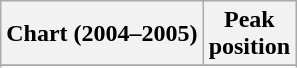<table class="wikitable sortable">
<tr>
<th>Chart (2004–2005)</th>
<th>Peak<br>position</th>
</tr>
<tr>
</tr>
<tr>
</tr>
</table>
